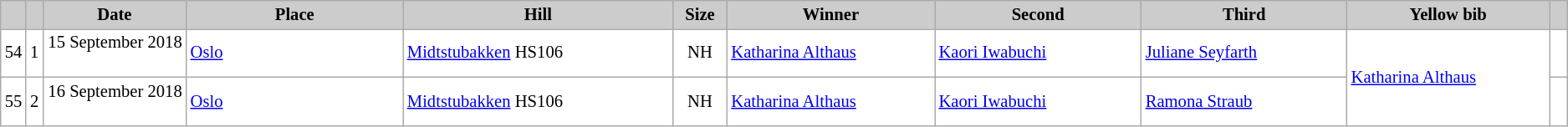<table class="wikitable plainrowheaders" style="background:#fff; font-size:86%; line-height:16px; border:grey solid 1px; border-collapse:collapse;">
<tr style="background:#ccc; text-align:center;">
<th scope="col" style="background:#ccc; width=25 px;"></th>
<th scope="col" style="background:#ccc; width=30 px;"></th>
<th scope="col" style="background:#ccc; width:120px;">Date</th>
<th scope="col" style="background:#ccc; width:200px;">Place</th>
<th scope="col" style="background:#ccc; width:240px;">Hill</th>
<th scope="col" style="background:#ccc; width:40px;">Size</th>
<th scope="col" style="background:#ccc; width:185px;">Winner</th>
<th scope="col" style="background:#ccc; width:185px;">Second</th>
<th scope="col" style="background:#ccc; width:185px;">Third</th>
<th scope="col" style="background:#ccc; width:180px;">Yellow bib</th>
<th scope="col" style="background:#ccc; width:10px;"></th>
</tr>
<tr>
<td align=center>54</td>
<td align=center>1</td>
<td align=right>15 September 2018  </td>
<td> <a href='#'>Oslo</a></td>
<td><a href='#'>Midtstubakken</a> HS106</td>
<td align=center>NH</td>
<td> <a href='#'>Katharina Althaus</a></td>
<td> <a href='#'>Kaori Iwabuchi</a></td>
<td> <a href='#'>Juliane Seyfarth</a></td>
<td rowspan=2> <a href='#'>Katharina Althaus</a></td>
<td></td>
</tr>
<tr>
<td align=center>55</td>
<td align=center>2</td>
<td align=right>16 September 2018  </td>
<td> <a href='#'>Oslo</a></td>
<td><a href='#'>Midtstubakken</a> HS106</td>
<td align=center>NH</td>
<td> <a href='#'>Katharina Althaus</a></td>
<td> <a href='#'>Kaori Iwabuchi</a></td>
<td> <a href='#'>Ramona Straub</a></td>
<td></td>
</tr>
</table>
